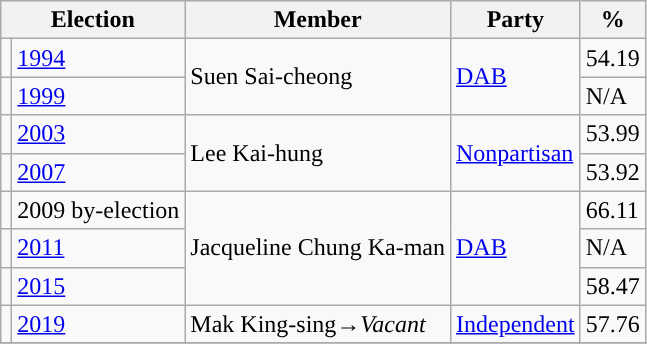<table class="wikitable">
<tr>
<th colspan="2">Election</th>
<th>Member</th>
<th>Party</th>
<th>%</th>
</tr>
<tr>
<td style="background-color:"></td>
<td><a href='#'>1994</a></td>
<td rowspan=2>Suen Sai-cheong</td>
<td rowspan=2><a href='#'>DAB</a></td>
<td>54.19</td>
</tr>
<tr>
<td style="background-color:"></td>
<td><a href='#'>1999</a></td>
<td>N/A</td>
</tr>
<tr>
<td style="background-color:"></td>
<td><a href='#'>2003</a></td>
<td rowspan=2>Lee Kai-hung</td>
<td rowspan=2><a href='#'>Nonpartisan</a></td>
<td>53.99</td>
</tr>
<tr>
<td style="background-color:"></td>
<td><a href='#'>2007</a></td>
<td>53.92</td>
</tr>
<tr>
<td style="background-color:"></td>
<td>2009 by-election</td>
<td rowspan=3>Jacqueline Chung Ka-man</td>
<td rowspan=3><a href='#'>DAB</a></td>
<td>66.11</td>
</tr>
<tr>
<td style="background-color:"></td>
<td><a href='#'>2011</a></td>
<td>N/A</td>
</tr>
<tr>
<td style="background-color:"></td>
<td><a href='#'>2015</a></td>
<td>58.47</td>
</tr>
<tr>
<td style="background-color:"></td>
<td><a href='#'>2019</a></td>
<td>Mak King-sing→<em>Vacant</em></td>
<td><a href='#'>Independent</a></td>
<td>57.76</td>
</tr>
<tr>
</tr>
</table>
